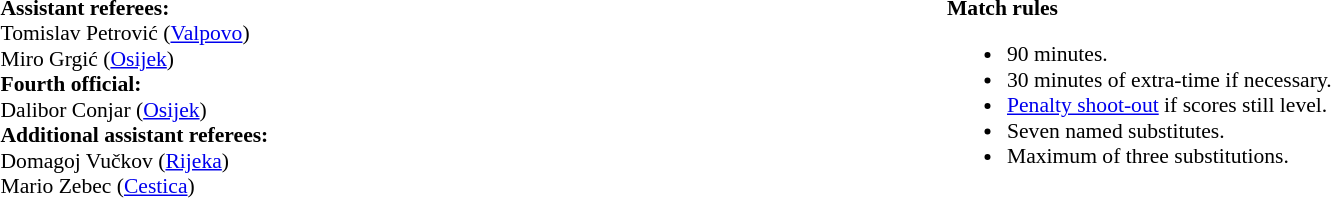<table style="width:100%; font-size:90%;">
<tr>
<td style="width:50%; vertical-align:top;"><br><strong>Assistant referees:</strong>
<br>Tomislav Petrović (<a href='#'>Valpovo</a>)
<br>Miro Grgić (<a href='#'>Osijek</a>)
<br><strong>Fourth official:</strong>
<br>Dalibor Conjar (<a href='#'>Osijek</a>)
<br><strong>Additional assistant referees:</strong>
<br>Domagoj Vučkov (<a href='#'>Rijeka</a>)
<br>Mario Zebec (<a href='#'>Cestica</a>)</td>
<td style="width:60%; vertical-align:top;"><br><strong>Match rules</strong><ul><li>90 minutes.</li><li>30 minutes of extra-time if necessary.</li><li><a href='#'>Penalty shoot-out</a> if scores still level.</li><li>Seven named substitutes.</li><li>Maximum of three substitutions.</li></ul></td>
</tr>
</table>
